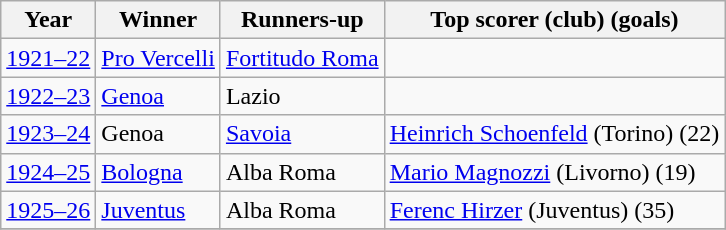<table class="wikitable">
<tr>
<th>Year</th>
<th>Winner</th>
<th>Runners-up</th>
<th>Top scorer (club) (goals)</th>
</tr>
<tr>
<td><a href='#'>1921–22</a></td>
<td><a href='#'>Pro Vercelli</a></td>
<td><a href='#'>Fortitudo Roma</a></td>
<td></td>
</tr>
<tr>
<td><a href='#'>1922–23</a></td>
<td><a href='#'>Genoa</a></td>
<td>Lazio</td>
<td></td>
</tr>
<tr>
<td><a href='#'>1923–24</a></td>
<td>Genoa</td>
<td><a href='#'>Savoia</a></td>
<td> <a href='#'>Heinrich Schoenfeld</a> (Torino) (22)</td>
</tr>
<tr>
<td><a href='#'>1924–25</a></td>
<td><a href='#'>Bologna</a></td>
<td>Alba Roma</td>
<td> <a href='#'>Mario Magnozzi</a> (Livorno) (19)</td>
</tr>
<tr>
<td><a href='#'>1925–26</a></td>
<td><a href='#'>Juventus</a></td>
<td>Alba Roma</td>
<td> <a href='#'>Ferenc Hirzer</a> (Juventus) (35)</td>
</tr>
<tr>
</tr>
</table>
